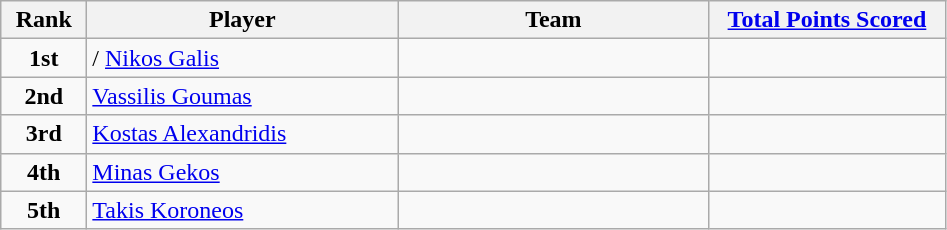<table class="wikitable sortable">
<tr>
<th style="width:50px;">Rank</th>
<th style="width:200px;">Player</th>
<th style="width:200px;">Team</th>
<th style="width:150px;"><a href='#'>Total Points Scored</a></th>
</tr>
<tr>
<td style="text-align:center;"><strong>1st</strong></td>
<td>/ <a href='#'>Nikos Galis</a></td>
<td></td>
<td></td>
</tr>
<tr>
<td style="text-align:center;"><strong>2nd</strong></td>
<td> <a href='#'>Vassilis Goumas</a></td>
<td></td>
<td></td>
</tr>
<tr>
<td style="text-align:center;"><strong>3rd</strong></td>
<td> <a href='#'>Kostas Alexandridis</a></td>
<td></td>
<td></td>
</tr>
<tr>
<td style="text-align:center;"><strong>4th</strong></td>
<td> <a href='#'>Minas Gekos</a></td>
<td></td>
<td></td>
</tr>
<tr>
<td style="text-align:center;"><strong>5th</strong></td>
<td> <a href='#'>Takis Koroneos</a></td>
<td></td>
<td></td>
</tr>
</table>
